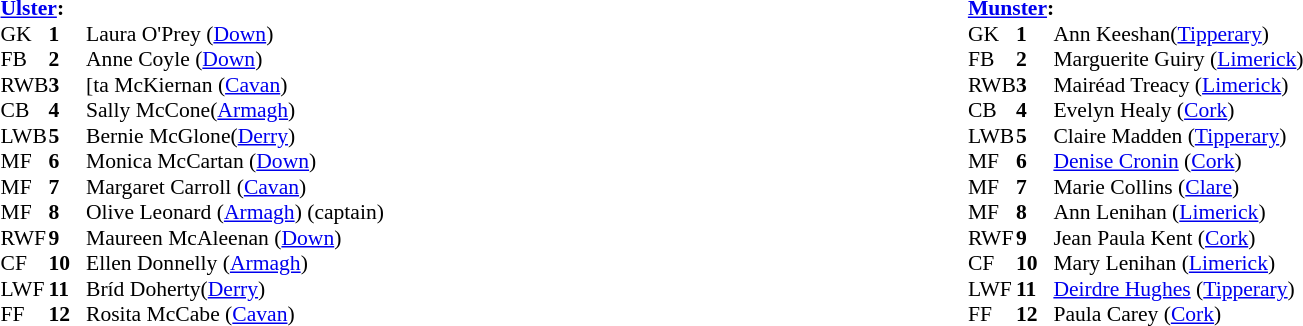<table width="100%">
<tr>
<td valign="top"></td>
<td valign="top" width="50%"><br><table style="font-size: 90%" cellspacing="0" cellpadding="0" align=center>
<tr>
<td colspan="4"><strong><a href='#'>Ulster</a>:</strong></td>
</tr>
<tr>
<th width="25"></th>
<th width="25"></th>
</tr>
<tr>
<td>GK</td>
<td><strong>1</strong></td>
<td>Laura O'Prey (<a href='#'>Down</a>)</td>
</tr>
<tr>
<td>FB</td>
<td><strong>2</strong></td>
<td>Anne Coyle (<a href='#'>Down</a>)</td>
</tr>
<tr>
<td>RWB</td>
<td><strong>3</strong></td>
<td>[ta McKiernan (<a href='#'>Cavan</a>)</td>
</tr>
<tr>
<td>CB</td>
<td><strong>4</strong></td>
<td>Sally McCone(<a href='#'>Armagh</a>)</td>
</tr>
<tr>
<td>LWB</td>
<td><strong>5</strong></td>
<td>Bernie McGlone(<a href='#'>Derry</a>)</td>
</tr>
<tr>
<td>MF</td>
<td><strong>6</strong></td>
<td>Monica McCartan (<a href='#'>Down</a>)</td>
</tr>
<tr>
<td>MF</td>
<td><strong>7</strong></td>
<td>Margaret Carroll (<a href='#'>Cavan</a>)</td>
</tr>
<tr>
<td>MF</td>
<td><strong>8</strong></td>
<td>Olive Leonard (<a href='#'>Armagh</a>) (captain)</td>
</tr>
<tr>
<td>RWF</td>
<td><strong>9</strong></td>
<td>Maureen McAleenan (<a href='#'>Down</a>)</td>
</tr>
<tr>
<td>CF</td>
<td><strong>10</strong></td>
<td>Ellen Donnelly (<a href='#'>Armagh</a>)</td>
</tr>
<tr>
<td>LWF</td>
<td><strong>11</strong></td>
<td>Bríd Doherty(<a href='#'>Derry</a>)</td>
</tr>
<tr>
<td>FF</td>
<td><strong>12</strong></td>
<td>Rosita McCabe (<a href='#'>Cavan</a>)</td>
</tr>
<tr>
</tr>
</table>
</td>
<td valign="top" width="50%"><br><table style="font-size: 90%" cellspacing="0" cellpadding="0" align=center>
<tr>
<td colspan="4"><strong><a href='#'>Munster</a>:</strong></td>
</tr>
<tr>
<th width="25"></th>
<th width="25"></th>
</tr>
<tr>
<td>GK</td>
<td><strong>1</strong></td>
<td>Ann Keeshan(<a href='#'>Tipperary</a>)</td>
</tr>
<tr>
<td>FB</td>
<td><strong>2</strong></td>
<td>Marguerite Guiry (<a href='#'>Limerick</a>)</td>
</tr>
<tr>
<td>RWB</td>
<td><strong>3</strong></td>
<td>Mairéad Treacy (<a href='#'>Limerick</a>)</td>
</tr>
<tr>
<td>CB</td>
<td><strong>4</strong></td>
<td>Evelyn Healy (<a href='#'>Cork</a>)</td>
</tr>
<tr>
<td>LWB</td>
<td><strong>5</strong></td>
<td>Claire Madden (<a href='#'>Tipperary</a>)</td>
</tr>
<tr>
<td>MF</td>
<td><strong>6</strong></td>
<td><a href='#'>Denise Cronin</a> (<a href='#'>Cork</a>)</td>
</tr>
<tr>
<td>MF</td>
<td><strong>7</strong></td>
<td>Marie Collins (<a href='#'>Clare</a>)</td>
</tr>
<tr>
<td>MF</td>
<td><strong>8</strong></td>
<td>Ann Lenihan (<a href='#'>Limerick</a>)</td>
</tr>
<tr>
<td>RWF</td>
<td><strong>9</strong></td>
<td>Jean Paula Kent (<a href='#'>Cork</a>)</td>
</tr>
<tr>
<td>CF</td>
<td><strong>10</strong></td>
<td>Mary Lenihan (<a href='#'>Limerick</a>)</td>
</tr>
<tr>
<td>LWF</td>
<td><strong>11</strong></td>
<td><a href='#'>Deirdre Hughes</a> (<a href='#'>Tipperary</a>)</td>
</tr>
<tr>
<td>FF</td>
<td><strong>12</strong></td>
<td>Paula Carey (<a href='#'>Cork</a>)</td>
</tr>
<tr>
</tr>
</table>
</td>
</tr>
</table>
